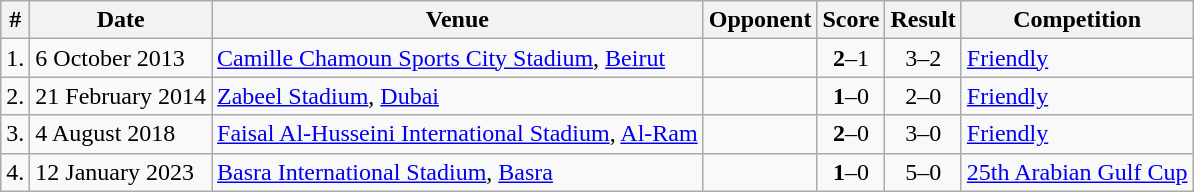<table class="wikitable" sortable" style="font-size:100%;">
<tr>
<th>#</th>
<th>Date</th>
<th>Venue</th>
<th>Opponent</th>
<th>Score</th>
<th>Result</th>
<th>Competition</th>
</tr>
<tr>
<td>1.</td>
<td>6 October 2013</td>
<td><a href='#'>Camille Chamoun Sports City Stadium</a>, <a href='#'>Beirut</a></td>
<td></td>
<td align=center><strong>2</strong>–1</td>
<td align=center>3–2</td>
<td><a href='#'>Friendly</a></td>
</tr>
<tr>
<td>2.</td>
<td>21 February 2014</td>
<td><a href='#'>Zabeel Stadium</a>, <a href='#'>Dubai</a></td>
<td></td>
<td align=center><strong>1</strong>–0</td>
<td align=center>2–0</td>
<td><a href='#'>Friendly</a></td>
</tr>
<tr>
<td>3.</td>
<td>4 August 2018</td>
<td><a href='#'>Faisal Al-Husseini International Stadium</a>, <a href='#'>Al-Ram</a></td>
<td></td>
<td align=center><strong>2</strong>–0</td>
<td align=center>3–0</td>
<td><a href='#'>Friendly</a></td>
</tr>
<tr>
<td>4.</td>
<td>12 January 2023</td>
<td><a href='#'>Basra International Stadium</a>, <a href='#'>Basra</a></td>
<td></td>
<td align=center><strong>1</strong>–0</td>
<td align=center>5–0</td>
<td><a href='#'>25th Arabian Gulf Cup</a></td>
</tr>
</table>
